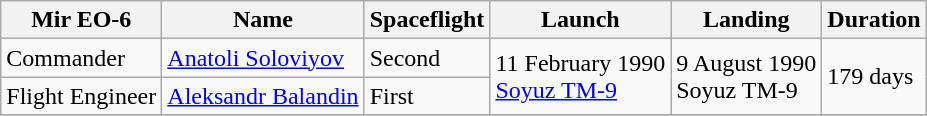<table class="wikitable">
<tr>
<th>Mir EO-6</th>
<th>Name</th>
<th>Spaceflight</th>
<th>Launch</th>
<th>Landing</th>
<th>Duration</th>
</tr>
<tr>
<td>Commander</td>
<td> <a href='#'>Anatoli Soloviyov</a></td>
<td>Second</td>
<td rowspan="2">11 February 1990 <br> <a href='#'>Soyuz TM-9</a></td>
<td rowspan="2">9 August 1990 <br> Soyuz TM-9</td>
<td rowspan="2">179 days</td>
</tr>
<tr>
<td>Flight Engineer</td>
<td> <a href='#'>Aleksandr Balandin</a></td>
<td>First</td>
</tr>
<tr>
</tr>
</table>
